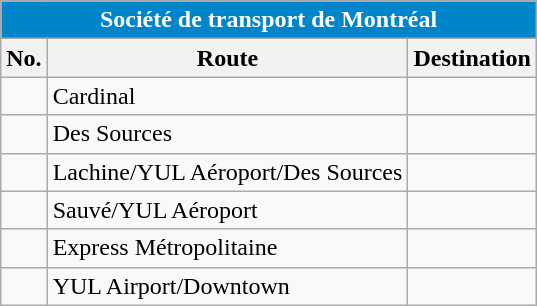<table align=center class="wikitable">
<tr>
<th style="background: #0085CA; font-size:100%; color:#FFFFFF;"colspan="4">Société de transport de Montréal</th>
</tr>
<tr>
<th>No.</th>
<th>Route</th>
<th>Destination</th>
</tr>
<tr>
<td></td>
<td>Cardinal</td>
<td></td>
</tr>
<tr>
<td></td>
<td>Des Sources</td>
<td></td>
</tr>
<tr>
<td></td>
<td>Lachine/YUL Aéroport/Des Sources</td>
<td></td>
</tr>
<tr>
<td></td>
<td>Sauvé/YUL Aéroport</td>
<td></td>
</tr>
<tr>
<td></td>
<td>Express Métropolitaine</td>
<td></td>
</tr>
<tr>
<td> </td>
<td>YUL Airport/Downtown</td>
<td></td>
</tr>
</table>
